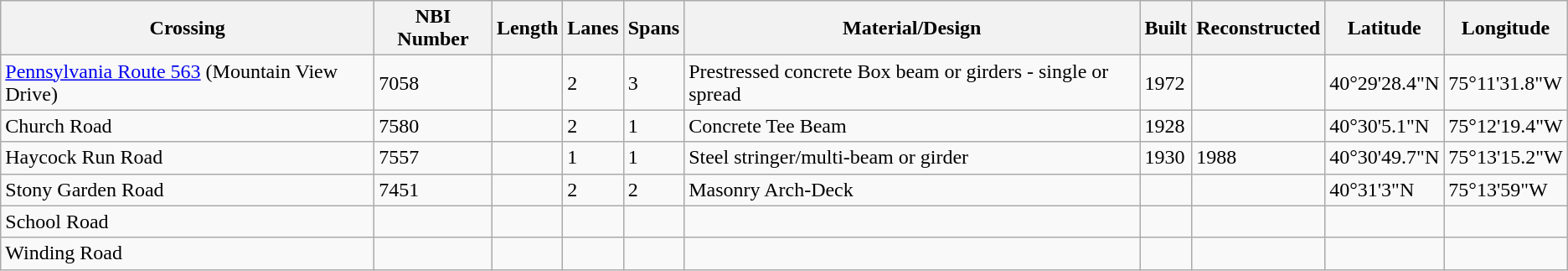<table class="wikitable">
<tr>
<th>Crossing</th>
<th>NBI Number</th>
<th>Length</th>
<th>Lanes</th>
<th>Spans</th>
<th>Material/Design</th>
<th>Built</th>
<th>Reconstructed</th>
<th>Latitude</th>
<th>Longitude</th>
</tr>
<tr>
<td><a href='#'>Pennsylvania Route 563</a> (Mountain View Drive)</td>
<td>7058</td>
<td></td>
<td>2</td>
<td>3</td>
<td>Prestressed concrete Box beam or girders - single or spread</td>
<td>1972</td>
<td></td>
<td>40°29'28.4"N</td>
<td>75°11'31.8"W</td>
</tr>
<tr>
<td>Church Road</td>
<td>7580</td>
<td></td>
<td>2</td>
<td>1</td>
<td>Concrete Tee Beam</td>
<td>1928</td>
<td></td>
<td>40°30'5.1"N</td>
<td>75°12'19.4"W</td>
</tr>
<tr>
<td>Haycock Run Road</td>
<td>7557</td>
<td></td>
<td>1</td>
<td>1</td>
<td>Steel stringer/multi-beam or girder</td>
<td>1930</td>
<td>1988</td>
<td>40°30'49.7"N</td>
<td>75°13'15.2"W</td>
</tr>
<tr>
<td>Stony Garden Road</td>
<td>7451</td>
<td></td>
<td>2</td>
<td>2</td>
<td>Masonry Arch-Deck</td>
<td></td>
<td></td>
<td>40°31'3"N</td>
<td>75°13'59"W</td>
</tr>
<tr>
<td>School Road</td>
<td></td>
<td></td>
<td></td>
<td></td>
<td></td>
<td></td>
<td></td>
<td></td>
<td></td>
</tr>
<tr>
<td>Winding Road</td>
<td></td>
<td></td>
<td></td>
<td></td>
<td></td>
<td></td>
<td></td>
<td></td>
<td></td>
</tr>
</table>
